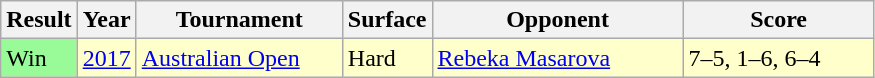<table class="sortable wikitable">
<tr>
<th>Result</th>
<th>Year</th>
<th width=130>Tournament</th>
<th>Surface</th>
<th width=160>Opponent</th>
<th width=120>Score</th>
</tr>
<tr style=background:#ffc>
<td style=background:#98fb98>Win</td>
<td><a href='#'>2017</a></td>
<td><a href='#'>Australian Open</a></td>
<td>Hard</td>
<td> <a href='#'>Rebeka Masarova</a></td>
<td>7–5, 1–6, 6–4</td>
</tr>
</table>
